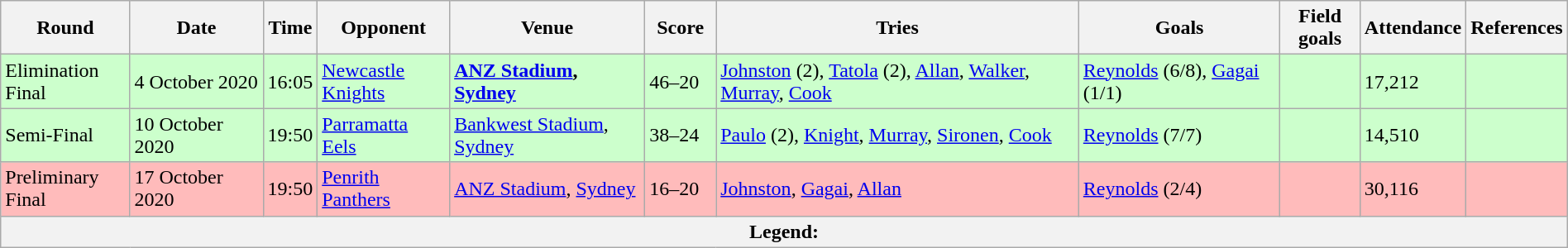<table class="wikitable" width="100%">
<tr>
<th>Round</th>
<th width="100">Date</th>
<th>Time</th>
<th>Opponent</th>
<th width="150">Venue</th>
<th width="50">Score</th>
<th width="285">Tries</th>
<th width="155">Goals</th>
<th>Field goals</th>
<th>Attendance</th>
<th>References</th>
</tr>
<tr bgcolor="#CCFFCC">
<td>Elimination Final</td>
<td>4 October 2020</td>
<td>16:05</td>
<td> <a href='#'>Newcastle Knights</a></td>
<td><strong><a href='#'>ANZ Stadium</a>, <a href='#'>Sydney</a></strong></td>
<td>46–20</td>
<td><a href='#'>Johnston</a> (2), <a href='#'>Tatola</a> (2), <a href='#'>Allan</a>, <a href='#'>Walker</a>, <a href='#'>Murray</a>, <a href='#'>Cook</a></td>
<td><a href='#'>Reynolds</a> (6/8), <a href='#'>Gagai</a> (1/1)</td>
<td></td>
<td>17,212</td>
<td></td>
</tr>
<tr bgcolor="#CCFFCC">
<td>Semi-Final</td>
<td>10 October 2020</td>
<td>19:50</td>
<td> <a href='#'>Parramatta Eels</a></td>
<td><a href='#'>Bankwest Stadium</a>, <a href='#'>Sydney</a></td>
<td>38–24</td>
<td><a href='#'>Paulo</a> (2), <a href='#'>Knight</a>, <a href='#'>Murray</a>, <a href='#'>Sironen</a>, <a href='#'>Cook</a></td>
<td><a href='#'>Reynolds</a> (7/7)</td>
<td></td>
<td>14,510</td>
<td></td>
</tr>
<tr bgcolor="#FFBBBB">
<td>Preliminary Final</td>
<td>17 October 2020</td>
<td>19:50</td>
<td> <a href='#'>Penrith Panthers</a></td>
<td><a href='#'>ANZ Stadium</a>, <a href='#'>Sydney</a></td>
<td>16–20</td>
<td><a href='#'>Johnston</a>, <a href='#'>Gagai</a>, <a href='#'>Allan</a></td>
<td><a href='#'>Reynolds</a> (2/4)</td>
<td></td>
<td>30,116</td>
<td></td>
</tr>
<tr>
<th colspan="11"><strong>Legend</strong>:  </th>
</tr>
</table>
